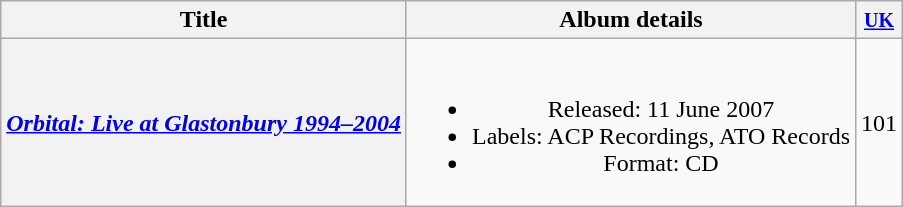<table class="wikitable plainrowheaders" style=text-align:center;>
<tr>
<th scope="col">Title</th>
<th scope="col">Album details</th>
<th scope="col"><small><a href='#'>UK</a></small><br></th>
</tr>
<tr>
<th scope="row"><em><a href='#'>Orbital: Live at Glastonbury 1994–2004</a></em></th>
<td><br><ul><li>Released: 11 June 2007</li><li>Labels: ACP Recordings, ATO Records</li><li>Format: CD</li></ul></td>
<td>101</td>
</tr>
</table>
